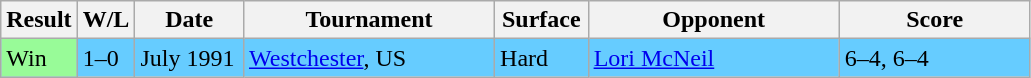<table class="sortable wikitable">
<tr>
<th>Result</th>
<th style="width:30px" class="unsortable">W/L</th>
<th style="width:65px">Date</th>
<th style="width:160px">Tournament</th>
<th style="width:55px">Surface</th>
<th style="width:160px">Opponent</th>
<th style="width:120px" class="unsortable">Score</th>
</tr>
<tr bgcolor="#66CCFF">
<td style="background:#98fb98;">Win</td>
<td>1–0</td>
<td>July 1991</td>
<td><a href='#'>Westchester</a>, US</td>
<td>Hard</td>
<td> <a href='#'>Lori McNeil</a></td>
<td>6–4, 6–4</td>
</tr>
</table>
